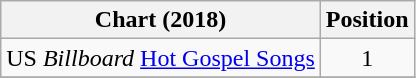<table class="wikitable plainrowheaders">
<tr>
<th>Chart (2018)</th>
<th>Position</th>
</tr>
<tr>
<td>US <em>Billboard</em> <a href='#'>Hot Gospel Songs</a></td>
<td align="center">1</td>
</tr>
<tr>
</tr>
</table>
